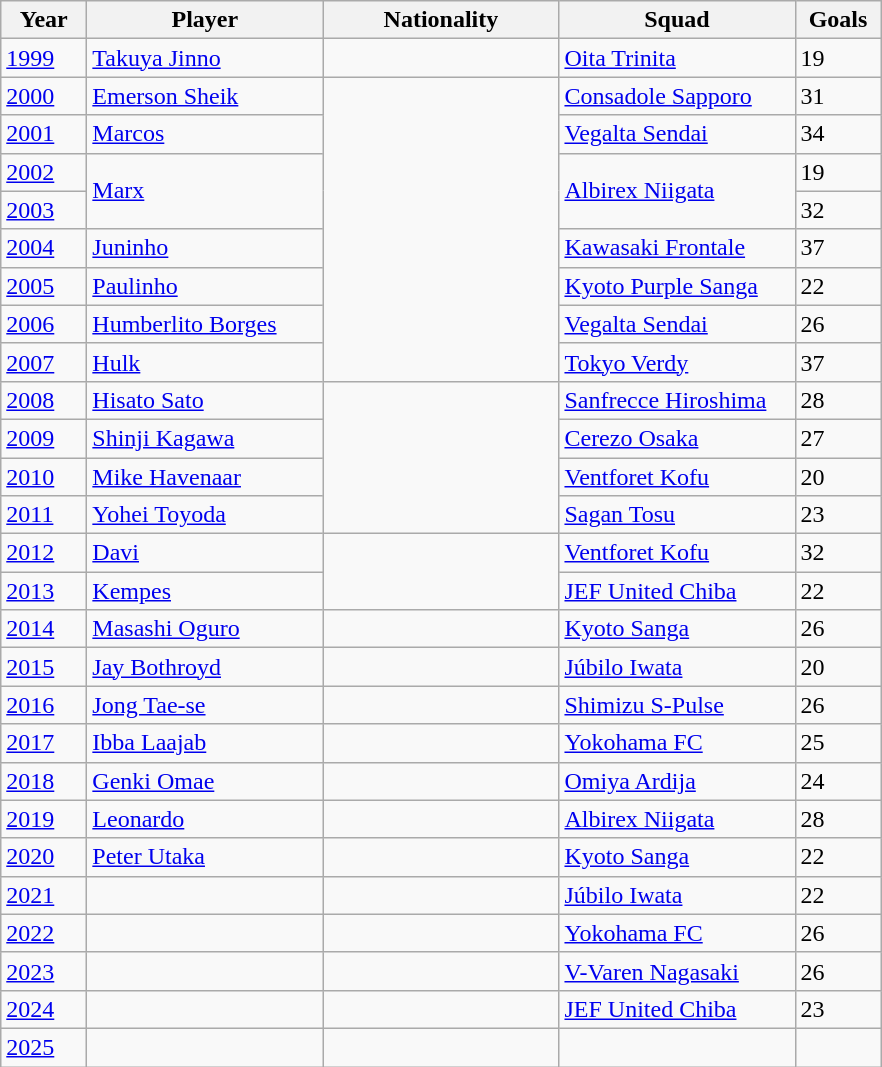<table class="wikitable" style="text-align:left;">
<tr>
<th width="50">Year</th>
<th width="150">Player</th>
<th width="150">Nationality</th>
<th width="150">Squad</th>
<th width="50">Goals</th>
</tr>
<tr>
<td><a href='#'>1999</a></td>
<td><a href='#'>Takuya Jinno</a></td>
<td></td>
<td><a href='#'>Oita Trinita</a></td>
<td>19</td>
</tr>
<tr>
<td><a href='#'>2000</a></td>
<td><a href='#'>Emerson Sheik</a></td>
<td rowspan="8"></td>
<td><a href='#'>Consadole Sapporo</a></td>
<td>31</td>
</tr>
<tr>
<td><a href='#'>2001</a></td>
<td><a href='#'>Marcos</a></td>
<td><a href='#'>Vegalta Sendai</a></td>
<td>34</td>
</tr>
<tr>
<td><a href='#'>2002</a></td>
<td rowspan="2"><a href='#'>Marx</a></td>
<td rowspan="2"><a href='#'>Albirex Niigata</a></td>
<td>19</td>
</tr>
<tr>
<td><a href='#'>2003</a></td>
<td>32</td>
</tr>
<tr>
<td><a href='#'>2004</a></td>
<td><a href='#'>Juninho</a></td>
<td><a href='#'>Kawasaki Frontale</a></td>
<td>37</td>
</tr>
<tr>
<td><a href='#'>2005</a></td>
<td><a href='#'>Paulinho</a></td>
<td><a href='#'>Kyoto Purple Sanga</a></td>
<td>22</td>
</tr>
<tr>
<td><a href='#'>2006</a></td>
<td><a href='#'>Humberlito Borges</a></td>
<td><a href='#'>Vegalta Sendai</a></td>
<td>26</td>
</tr>
<tr>
<td><a href='#'>2007</a></td>
<td><a href='#'>Hulk</a></td>
<td><a href='#'>Tokyo Verdy</a></td>
<td>37</td>
</tr>
<tr>
<td><a href='#'>2008</a></td>
<td><a href='#'>Hisato Sato</a></td>
<td rowspan="4"></td>
<td><a href='#'>Sanfrecce Hiroshima</a></td>
<td>28</td>
</tr>
<tr>
<td><a href='#'>2009</a></td>
<td><a href='#'>Shinji Kagawa</a></td>
<td><a href='#'>Cerezo Osaka</a></td>
<td>27</td>
</tr>
<tr>
<td><a href='#'>2010</a></td>
<td><a href='#'>Mike Havenaar</a></td>
<td><a href='#'>Ventforet Kofu</a></td>
<td>20</td>
</tr>
<tr>
<td><a href='#'>2011</a></td>
<td><a href='#'>Yohei Toyoda</a></td>
<td><a href='#'>Sagan Tosu</a></td>
<td>23</td>
</tr>
<tr>
<td><a href='#'>2012</a></td>
<td><a href='#'>Davi</a></td>
<td rowspan="2"></td>
<td><a href='#'>Ventforet Kofu</a></td>
<td>32</td>
</tr>
<tr>
<td><a href='#'>2013</a></td>
<td><a href='#'>Kempes</a></td>
<td><a href='#'>JEF United Chiba</a></td>
<td>22</td>
</tr>
<tr>
<td><a href='#'>2014</a></td>
<td><a href='#'>Masashi Oguro</a></td>
<td></td>
<td><a href='#'>Kyoto Sanga</a></td>
<td>26</td>
</tr>
<tr>
<td><a href='#'>2015</a></td>
<td><a href='#'>Jay Bothroyd</a></td>
<td></td>
<td><a href='#'>Júbilo Iwata</a></td>
<td>20</td>
</tr>
<tr>
<td><a href='#'>2016</a></td>
<td><a href='#'>Jong Tae-se</a></td>
<td></td>
<td><a href='#'>Shimizu S-Pulse</a></td>
<td>26</td>
</tr>
<tr>
<td><a href='#'>2017</a></td>
<td><a href='#'>Ibba Laajab</a></td>
<td></td>
<td><a href='#'>Yokohama FC</a></td>
<td>25</td>
</tr>
<tr>
<td><a href='#'>2018</a></td>
<td><a href='#'>Genki Omae</a></td>
<td></td>
<td><a href='#'>Omiya Ardija</a></td>
<td>24</td>
</tr>
<tr>
<td><a href='#'>2019</a></td>
<td><a href='#'>Leonardo</a></td>
<td></td>
<td><a href='#'>Albirex Niigata</a></td>
<td>28</td>
</tr>
<tr>
<td><a href='#'>2020</a></td>
<td><a href='#'>Peter Utaka</a></td>
<td></td>
<td><a href='#'>Kyoto Sanga</a></td>
<td>22</td>
</tr>
<tr>
<td><a href='#'>2021</a></td>
<td></td>
<td></td>
<td><a href='#'>Júbilo Iwata</a></td>
<td>22</td>
</tr>
<tr>
<td><a href='#'>2022</a></td>
<td></td>
<td></td>
<td><a href='#'>Yokohama FC</a></td>
<td>26</td>
</tr>
<tr>
<td><a href='#'>2023</a></td>
<td></td>
<td></td>
<td><a href='#'>V-Varen Nagasaki</a></td>
<td>26</td>
</tr>
<tr>
<td><a href='#'>2024</a></td>
<td></td>
<td></td>
<td><a href='#'>JEF United Chiba</a></td>
<td>23</td>
</tr>
<tr>
<td><a href='#'>2025</a></td>
<td></td>
<td></td>
<td></td>
<td></td>
</tr>
</table>
